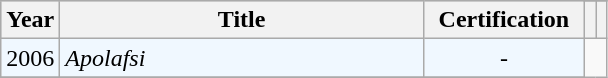<table class="wikitable"|width=100%>
<tr bgcolor="#CCCCCC">
<th width="20" rowspan="2">Year</th>
<th width="235" rowspan="2">Title</th>
<th width="100" rowspan="2">Certification</th>
</tr>
<tr>
<th></th>
<th></th>
</tr>
<tr bgcolor="#F0F8FF">
<td>2006</td>
<td><em>Apolafsi</em></td>
<td align="center">-</td>
</tr>
<tr>
</tr>
</table>
